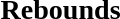<table width=100%>
<tr>
<td width=50% valign=top><br><h3>Rebounds</h3>


</td>
</tr>
</table>
